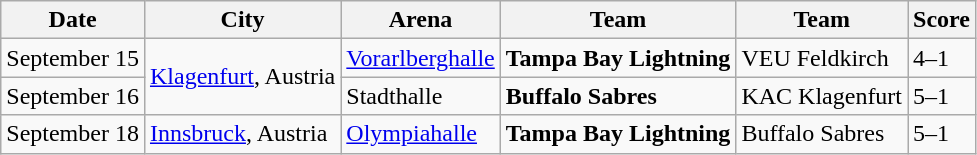<table class="wikitable">
<tr>
<th>Date</th>
<th>City</th>
<th>Arena</th>
<th>Team</th>
<th>Team</th>
<th>Score</th>
</tr>
<tr>
<td>September 15</td>
<td rowspan="2"><a href='#'>Klagenfurt</a>, Austria</td>
<td><a href='#'>Vorarlberghalle</a></td>
<td><strong>Tampa Bay Lightning</strong></td>
<td>VEU Feldkirch</td>
<td>4–1</td>
</tr>
<tr>
<td>September 16</td>
<td>Stadthalle</td>
<td><strong>Buffalo Sabres</strong></td>
<td>KAC Klagenfurt</td>
<td>5–1</td>
</tr>
<tr>
<td>September 18</td>
<td><a href='#'>Innsbruck</a>, Austria</td>
<td><a href='#'>Olympiahalle</a></td>
<td><strong>Tampa Bay Lightning</strong></td>
<td>Buffalo Sabres</td>
<td>5–1</td>
</tr>
</table>
